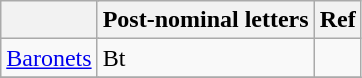<table class="wikitable">
<tr>
<th colspan=2></th>
<th>Post-nominal letters</th>
<th>Ref</th>
</tr>
<tr>
<td colspan=2><a href='#'>Baronets</a></td>
<td>Bt</td>
<td></td>
</tr>
<tr>
</tr>
</table>
